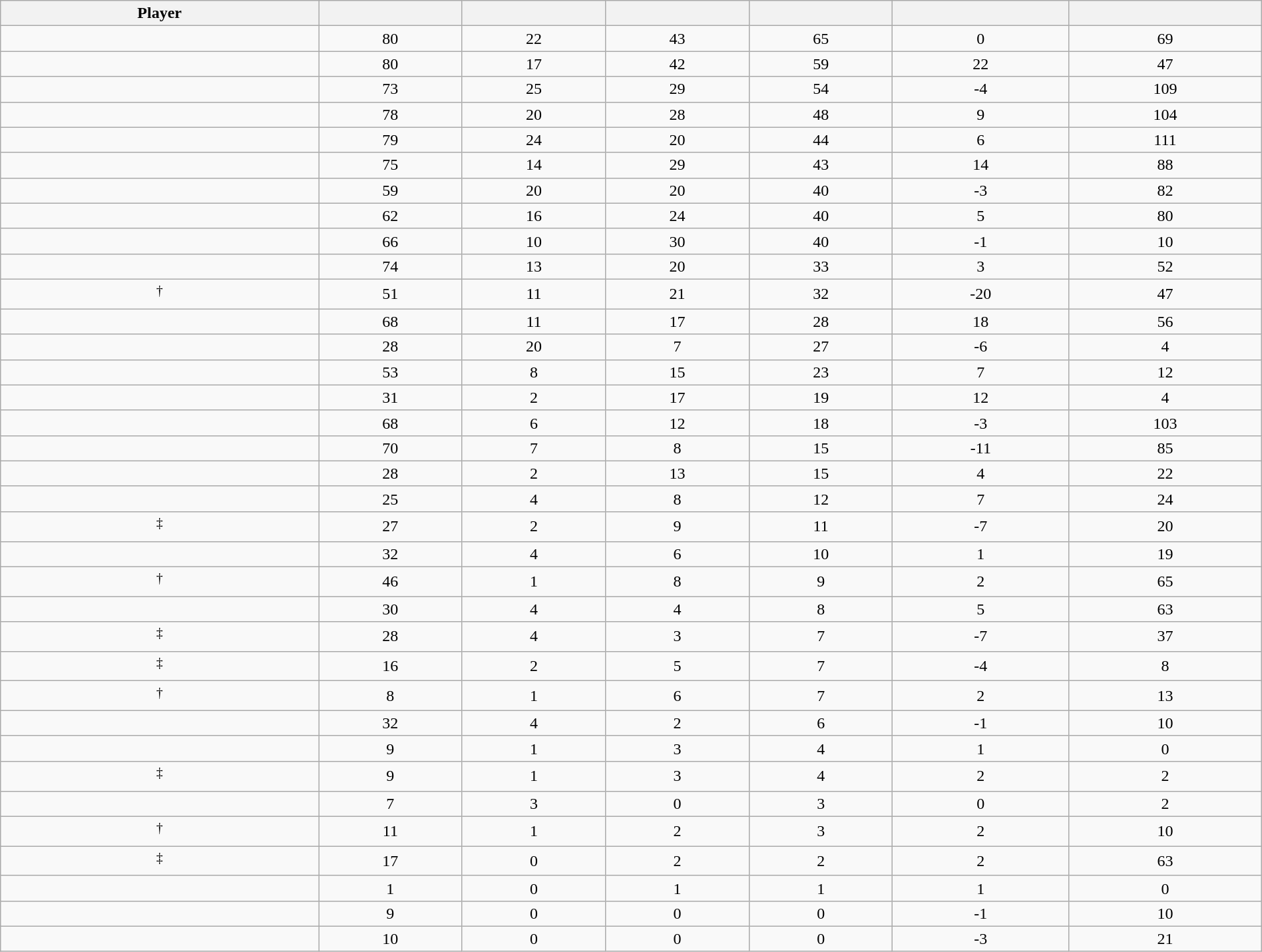<table class="wikitable sortable" style="width:100%;">
<tr align=center>
<th>Player</th>
<th></th>
<th></th>
<th></th>
<th></th>
<th data-sort-type="number"></th>
<th></th>
</tr>
<tr align=center>
<td></td>
<td>80</td>
<td>22</td>
<td>43</td>
<td>65</td>
<td>0</td>
<td>69</td>
</tr>
<tr align=center>
<td></td>
<td>80</td>
<td>17</td>
<td>42</td>
<td>59</td>
<td>22</td>
<td>47</td>
</tr>
<tr align=center>
<td></td>
<td>73</td>
<td>25</td>
<td>29</td>
<td>54</td>
<td>-4</td>
<td>109</td>
</tr>
<tr align=center>
<td></td>
<td>78</td>
<td>20</td>
<td>28</td>
<td>48</td>
<td>9</td>
<td>104</td>
</tr>
<tr align=center>
<td></td>
<td>79</td>
<td>24</td>
<td>20</td>
<td>44</td>
<td>6</td>
<td>111</td>
</tr>
<tr align=center>
<td></td>
<td>75</td>
<td>14</td>
<td>29</td>
<td>43</td>
<td>14</td>
<td>88</td>
</tr>
<tr align=center>
<td></td>
<td>59</td>
<td>20</td>
<td>20</td>
<td>40</td>
<td>-3</td>
<td>82</td>
</tr>
<tr align=center>
<td></td>
<td>62</td>
<td>16</td>
<td>24</td>
<td>40</td>
<td>5</td>
<td>80</td>
</tr>
<tr align=center>
<td></td>
<td>66</td>
<td>10</td>
<td>30</td>
<td>40</td>
<td>-1</td>
<td>10</td>
</tr>
<tr align=center>
<td></td>
<td>74</td>
<td>13</td>
<td>20</td>
<td>33</td>
<td>3</td>
<td>52</td>
</tr>
<tr align=center>
<td><sup>†</sup></td>
<td>51</td>
<td>11</td>
<td>21</td>
<td>32</td>
<td>-20</td>
<td>47</td>
</tr>
<tr align=center>
<td></td>
<td>68</td>
<td>11</td>
<td>17</td>
<td>28</td>
<td>18</td>
<td>56</td>
</tr>
<tr align=center>
<td></td>
<td>28</td>
<td>20</td>
<td>7</td>
<td>27</td>
<td>-6</td>
<td>4</td>
</tr>
<tr align=center>
<td></td>
<td>53</td>
<td>8</td>
<td>15</td>
<td>23</td>
<td>7</td>
<td>12</td>
</tr>
<tr align=center>
<td></td>
<td>31</td>
<td>2</td>
<td>17</td>
<td>19</td>
<td>12</td>
<td>4</td>
</tr>
<tr align=center>
<td></td>
<td>68</td>
<td>6</td>
<td>12</td>
<td>18</td>
<td>-3</td>
<td>103</td>
</tr>
<tr align=center>
<td></td>
<td>70</td>
<td>7</td>
<td>8</td>
<td>15</td>
<td>-11</td>
<td>85</td>
</tr>
<tr align=center>
<td></td>
<td>28</td>
<td>2</td>
<td>13</td>
<td>15</td>
<td>4</td>
<td>22</td>
</tr>
<tr align=center>
<td></td>
<td>25</td>
<td>4</td>
<td>8</td>
<td>12</td>
<td>7</td>
<td>24</td>
</tr>
<tr align=center>
<td><sup>‡</sup></td>
<td>27</td>
<td>2</td>
<td>9</td>
<td>11</td>
<td>-7</td>
<td>20</td>
</tr>
<tr align=center>
<td></td>
<td>32</td>
<td>4</td>
<td>6</td>
<td>10</td>
<td>1</td>
<td>19</td>
</tr>
<tr align=center>
<td><sup>†</sup></td>
<td>46</td>
<td>1</td>
<td>8</td>
<td>9</td>
<td>2</td>
<td>65</td>
</tr>
<tr align=center>
<td></td>
<td>30</td>
<td>4</td>
<td>4</td>
<td>8</td>
<td>5</td>
<td>63</td>
</tr>
<tr align=center>
<td><sup>‡</sup></td>
<td>28</td>
<td>4</td>
<td>3</td>
<td>7</td>
<td>-7</td>
<td>37</td>
</tr>
<tr align=center>
<td><sup>‡</sup></td>
<td>16</td>
<td>2</td>
<td>5</td>
<td>7</td>
<td>-4</td>
<td>8</td>
</tr>
<tr align=center>
<td><sup>†</sup></td>
<td>8</td>
<td>1</td>
<td>6</td>
<td>7</td>
<td>2</td>
<td>13</td>
</tr>
<tr align=center>
<td></td>
<td>32</td>
<td>4</td>
<td>2</td>
<td>6</td>
<td>-1</td>
<td>10</td>
</tr>
<tr align=center>
<td></td>
<td>9</td>
<td>1</td>
<td>3</td>
<td>4</td>
<td>1</td>
<td>0</td>
</tr>
<tr align=center>
<td><sup>‡</sup></td>
<td>9</td>
<td>1</td>
<td>3</td>
<td>4</td>
<td>2</td>
<td>2</td>
</tr>
<tr align=center>
<td></td>
<td>7</td>
<td>3</td>
<td>0</td>
<td>3</td>
<td>0</td>
<td>2</td>
</tr>
<tr align=center>
<td><sup>†</sup></td>
<td>11</td>
<td>1</td>
<td>2</td>
<td>3</td>
<td>2</td>
<td>10</td>
</tr>
<tr align=center>
<td><sup>‡</sup></td>
<td>17</td>
<td>0</td>
<td>2</td>
<td>2</td>
<td>2</td>
<td>63</td>
</tr>
<tr align=center>
<td></td>
<td>1</td>
<td>0</td>
<td>1</td>
<td>1</td>
<td>1</td>
<td>0</td>
</tr>
<tr align=center>
<td></td>
<td>9</td>
<td>0</td>
<td>0</td>
<td>0</td>
<td>-1</td>
<td>10</td>
</tr>
<tr align=center>
<td></td>
<td>10</td>
<td>0</td>
<td>0</td>
<td>0</td>
<td>-3</td>
<td>21</td>
</tr>
</table>
